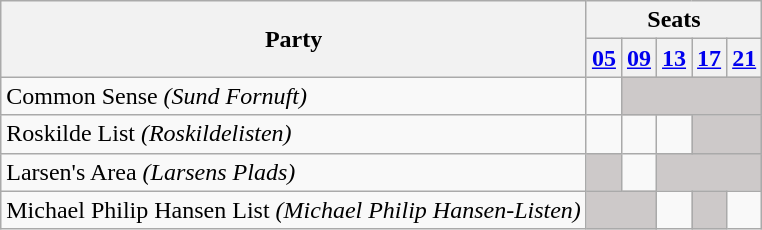<table class="wikitable">
<tr>
<th rowspan=2>Party</th>
<th colspan=11>Seats</th>
</tr>
<tr>
<th><a href='#'>05</a></th>
<th><a href='#'>09</a></th>
<th><a href='#'>13</a></th>
<th><a href='#'>17</a></th>
<th><a href='#'>21</a></th>
</tr>
<tr>
<td>Common Sense <em>(Sund Fornuft)</em></td>
<td></td>
<td style="background:#CDC9C9;" colspan=4></td>
</tr>
<tr>
<td>Roskilde List <em>(Roskildelisten)</em></td>
<td></td>
<td></td>
<td></td>
<td style="background:#CDC9C9;" colspan=2></td>
</tr>
<tr>
<td>Larsen's Area <em>(Larsens Plads)</em></td>
<td style="background:#CDC9C9;"></td>
<td></td>
<td style="background:#CDC9C9;" colspan=3></td>
</tr>
<tr>
<td>Michael Philip Hansen List <em>(Michael Philip Hansen-Listen)</em></td>
<td style="background:#CDC9C9;" colspan=2></td>
<td></td>
<td style="background:#CDC9C9;"></td>
<td></td>
</tr>
</table>
